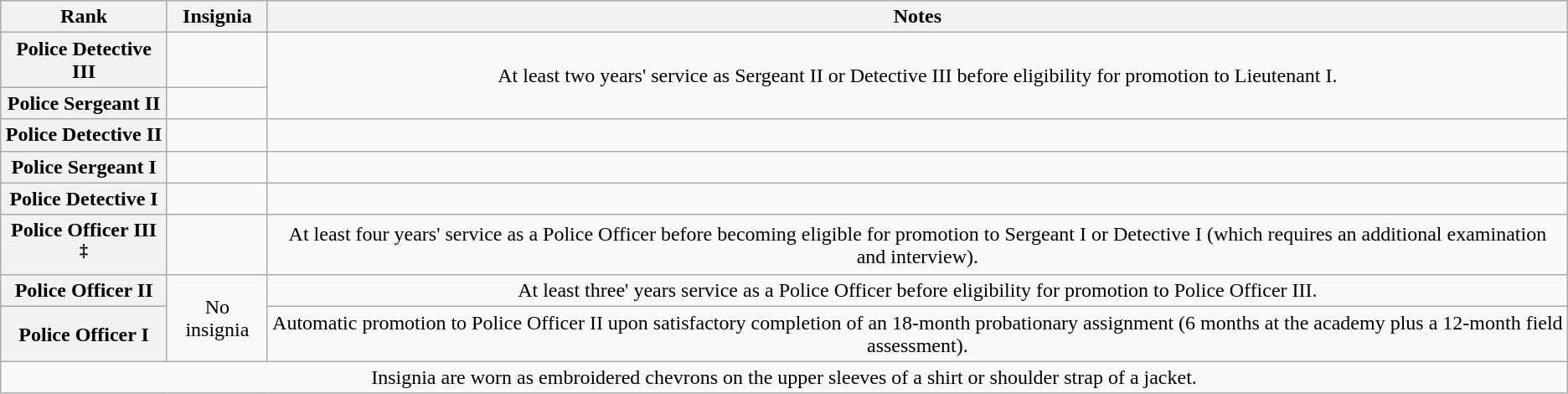<table class="wikitable" style="text-align:center;">
<tr>
<th scope="col">Rank</th>
<th scope="col">Insignia</th>
<th scope="col">Notes</th>
</tr>
<tr>
<th scope="row">Police Detective III</th>
<td></td>
<td rowspan="2">At least two years' service as Sergeant II or Detective III before eligibility for promotion to Lieutenant I.</td>
</tr>
<tr>
<th scope="row">Police Sergeant II</th>
<td></td>
</tr>
<tr>
<th scope="row">Police Detective II</th>
<td></td>
<td></td>
</tr>
<tr>
<th>Police Sergeant I</th>
<td></td>
<td></td>
</tr>
<tr>
<th scope="row">Police Detective I</th>
<td></td>
<td></td>
</tr>
<tr>
<th scope="row">Police Officer III <sup>‡</sup></th>
<td></td>
<td>At least four years' service as a Police Officer before becoming eligible for promotion to Sergeant I or Detective I (which requires an additional examination and interview).</td>
</tr>
<tr>
<th scope="row">Police Officer II</th>
<td rowspan="2">No insignia</td>
<td>At least three' years service as a Police Officer before eligibility for promotion to Police Officer III.</td>
</tr>
<tr>
<th scope="row">Police Officer I</th>
<td>Automatic promotion to Police Officer II upon satisfactory completion of an 18-month probationary assignment (6 months at the academy plus a 12-month field assessment).</td>
</tr>
<tr>
<td colspan="3">Insignia are worn as embroidered chevrons on the upper sleeves of a shirt or shoulder strap of a jacket.</td>
</tr>
</table>
